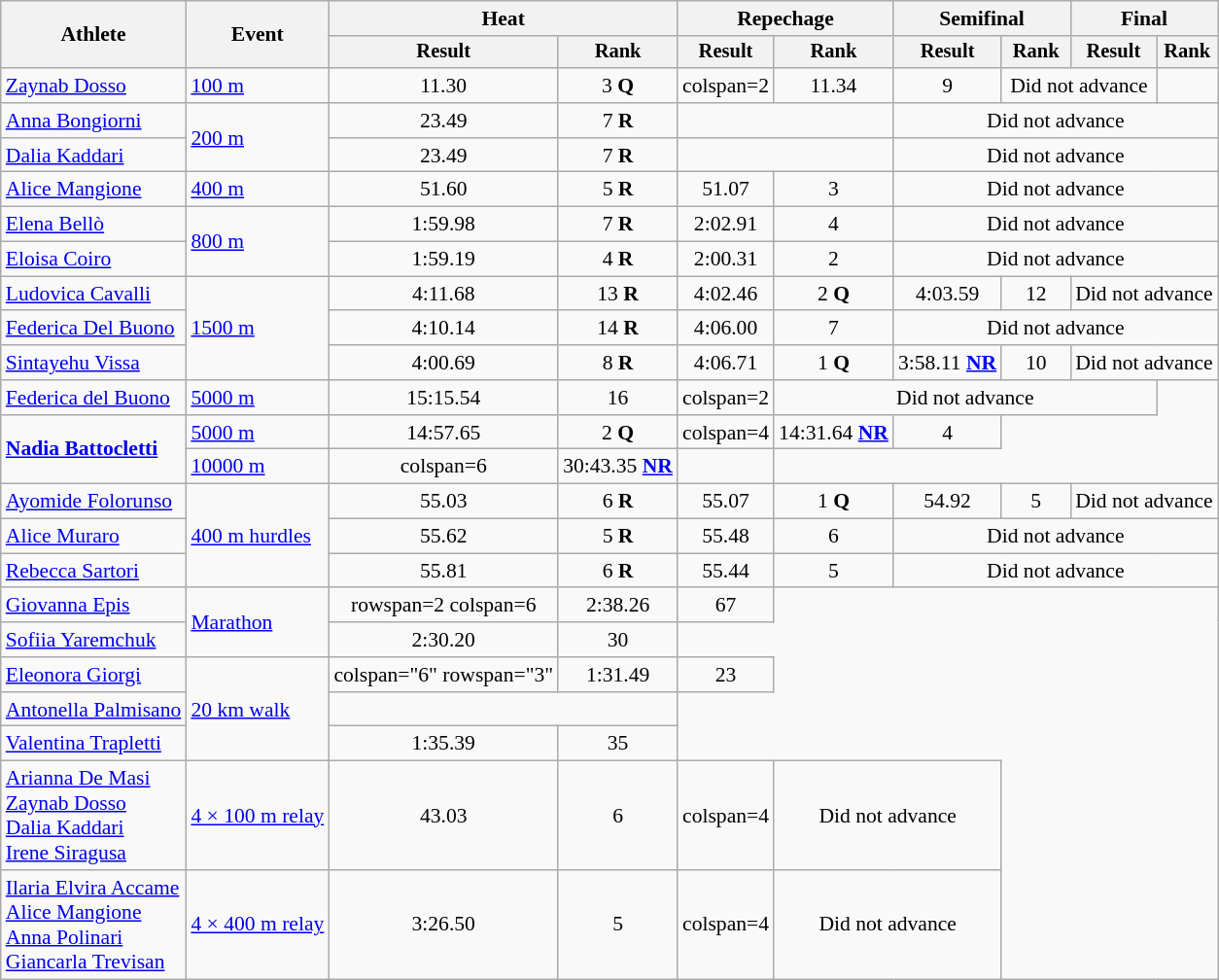<table class="wikitable" style="font-size:90%">
<tr>
<th rowspan="2">Athlete</th>
<th rowspan="2">Event</th>
<th colspan="2">Heat</th>
<th colspan="2">Repechage</th>
<th colspan="2">Semifinal</th>
<th colspan="2">Final</th>
</tr>
<tr style="font-size:95%">
<th>Result</th>
<th>Rank</th>
<th>Result</th>
<th>Rank</th>
<th>Result</th>
<th>Rank</th>
<th>Result</th>
<th>Rank</th>
</tr>
<tr align=center>
<td align=left><a href='#'>Zaynab Dosso</a></td>
<td align=left><a href='#'>100 m</a></td>
<td>11.30</td>
<td>3 <strong>Q</strong></td>
<td>colspan=2 </td>
<td>11.34</td>
<td>9</td>
<td colspan=2>Did not advance</td>
</tr>
<tr align=center>
<td align=left><a href='#'>Anna Bongiorni</a></td>
<td rowspan="2" align="left"><a href='#'>200 m</a></td>
<td>23.49</td>
<td>7 <strong>R</strong></td>
<td colspan=2></td>
<td colspan=4>Did not advance</td>
</tr>
<tr align=center>
<td align=left><a href='#'>Dalia Kaddari</a></td>
<td>23.49</td>
<td>7 <strong>R</strong></td>
<td colspan=2></td>
<td colspan=4>Did not advance</td>
</tr>
<tr align=center>
<td align=left><a href='#'>Alice Mangione</a></td>
<td align=left><a href='#'>400 m</a></td>
<td>51.60</td>
<td>5 <strong>R</strong></td>
<td>51.07 <strong></strong></td>
<td>3</td>
<td colspan=4>Did not advance</td>
</tr>
<tr align=center>
<td align=left><a href='#'>Elena Bellò</a></td>
<td rowspan="2" align="left"><a href='#'>800 m</a></td>
<td>1:59.98</td>
<td>7 <strong>R</strong></td>
<td>2:02.91</td>
<td>4</td>
<td colspan=4>Did not advance</td>
</tr>
<tr align=center>
<td align=left><a href='#'>Eloisa Coiro</a></td>
<td>1:59.19 <strong></strong></td>
<td>4 <strong>R</strong></td>
<td>2:00.31</td>
<td>2</td>
<td colspan=4>Did not advance</td>
</tr>
<tr align=center>
<td align=left><a href='#'>Ludovica Cavalli</a></td>
<td align=left rowspan=3><a href='#'>1500 m</a></td>
<td>4:11.68</td>
<td>13 <strong>R</strong></td>
<td>4:02.46</td>
<td>2 <strong>Q</strong></td>
<td>4:03.59</td>
<td>12</td>
<td colspan=2>Did not advance</td>
</tr>
<tr align=center>
<td align=left><a href='#'>Federica Del Buono</a></td>
<td>4:10.14</td>
<td>14 <strong>R</strong></td>
<td>4:06.00</td>
<td>7</td>
<td colspan=4>Did not advance</td>
</tr>
<tr align=center>
<td align=left><a href='#'>Sintayehu Vissa</a></td>
<td>4:00.69 <strong></strong></td>
<td>8 <strong>R</strong></td>
<td>4:06.71</td>
<td>1 <strong>Q</strong></td>
<td>3:58.11 <strong><a href='#'>NR</a></strong></td>
<td>10</td>
<td colspan=2>Did not advance</td>
</tr>
<tr align=center>
<td align=left><a href='#'>Federica del Buono</a></td>
<td align=left><a href='#'>5000 m</a></td>
<td>15:15.54</td>
<td>16</td>
<td>colspan=2</td>
<td colspan=4>Did not advance</td>
</tr>
<tr align=center>
<td align=left rowspan=2><strong><a href='#'>Nadia Battocletti</a></strong></td>
<td align=left><a href='#'>5000 m</a></td>
<td>14:57.65</td>
<td>2 <strong>Q</strong></td>
<td>colspan=4 </td>
<td>14:31.64 <strong><a href='#'>NR</a></strong></td>
<td>4</td>
</tr>
<tr align=center>
<td align=left><a href='#'>10000 m</a></td>
<td>colspan=6 </td>
<td>30:43.35 <strong><a href='#'>NR</a></strong></td>
<td></td>
</tr>
<tr align=center>
<td align=left><a href='#'>Ayomide Folorunso</a></td>
<td rowspan="3" align="left"><a href='#'>400 m hurdles</a></td>
<td>55.03</td>
<td>6 <strong>R</strong></td>
<td>55.07</td>
<td>1 <strong>Q</strong></td>
<td>54.92</td>
<td>5</td>
<td colspan=2>Did not advance</td>
</tr>
<tr align=center>
<td align=left><a href='#'>Alice Muraro</a></td>
<td>55.62</td>
<td>5 <strong>R</strong></td>
<td>55.48</td>
<td>6</td>
<td colspan=4>Did not advance</td>
</tr>
<tr align=center>
<td align=left><a href='#'>Rebecca Sartori</a></td>
<td>55.81</td>
<td>6 <strong>R</strong></td>
<td>55.44</td>
<td>5</td>
<td colspan=4>Did not advance</td>
</tr>
<tr align=center>
<td align=left><a href='#'>Giovanna Epis</a></td>
<td align=left rowspan=2><a href='#'>Marathon</a></td>
<td>rowspan=2 colspan=6 </td>
<td>2:38.26</td>
<td>67</td>
</tr>
<tr align=center>
<td align=left><a href='#'>Sofiia Yaremchuk</a></td>
<td>2:30.20 <strong></strong></td>
<td>30</td>
</tr>
<tr align=center>
<td align=left><a href='#'>Eleonora Giorgi</a></td>
<td rowspan="3" align=left><a href='#'>20 km walk</a></td>
<td>colspan="6" rowspan="3" </td>
<td>1:31.49</td>
<td>23</td>
</tr>
<tr align=center>
<td align=left><a href='#'>Antonella Palmisano</a></td>
<td colspan="2"></td>
</tr>
<tr align="center">
<td align="left"><a href='#'>Valentina Trapletti</a></td>
<td>1:35.39</td>
<td>35</td>
</tr>
<tr align=center>
<td align=left><a href='#'>Arianna De Masi</a><br><a href='#'>Zaynab Dosso</a><br><a href='#'>Dalia Kaddari</a><br><a href='#'>Irene Siragusa</a></td>
<td align=left><a href='#'>4 × 100 m relay</a></td>
<td>43.03</td>
<td>6</td>
<td>colspan=4 </td>
<td colspan=2>Did not advance</td>
</tr>
<tr align=center>
<td align=left><a href='#'>Ilaria Elvira Accame</a><br><a href='#'>Alice Mangione</a><br><a href='#'>Anna Polinari</a><br><a href='#'>Giancarla Trevisan</a></td>
<td align=left><a href='#'>4 × 400 m relay</a></td>
<td>3:26.50</td>
<td>5</td>
<td>colspan=4 </td>
<td colspan=2>Did not advance</td>
</tr>
</table>
